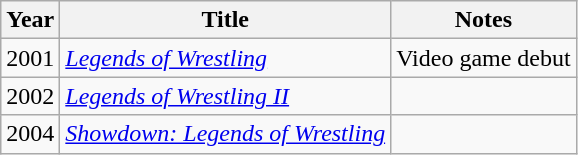<table class="wikitable sortable">
<tr>
<th>Year</th>
<th>Title</th>
<th>Notes</th>
</tr>
<tr>
<td>2001</td>
<td><em><a href='#'>Legends of Wrestling</a></em></td>
<td>Video game debut</td>
</tr>
<tr>
<td>2002</td>
<td><em><a href='#'>Legends of Wrestling II</a></em></td>
<td></td>
</tr>
<tr>
<td>2004</td>
<td><em><a href='#'>Showdown: Legends of Wrestling</a></em></td>
<td></td>
</tr>
</table>
